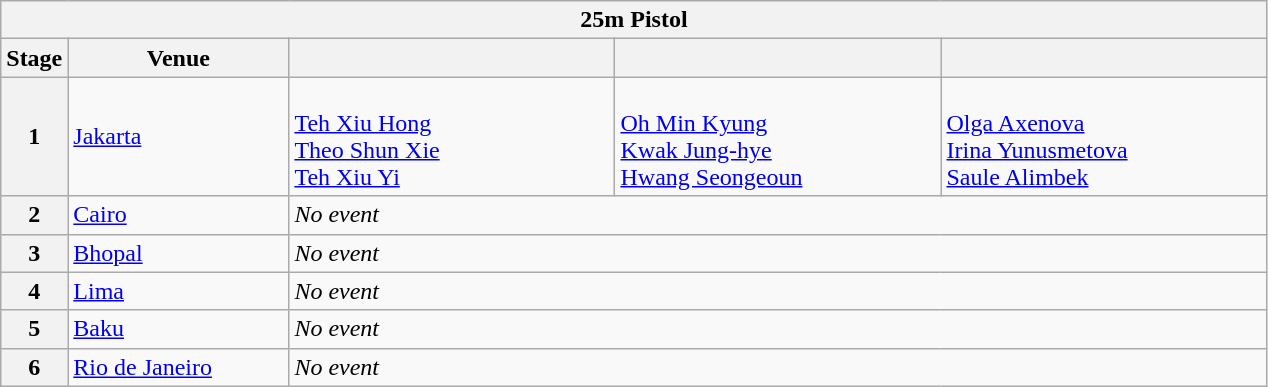<table class="wikitable">
<tr>
<th colspan="5">25m Pistol</th>
</tr>
<tr>
<th>Stage</th>
<th width=140>Venue</th>
<th width=210></th>
<th width=210></th>
<th width=210></th>
</tr>
<tr>
<th>1</th>
<td> <a href='#'>Jakarta</a></td>
<td> <br> <a href='#'>Teh Xiu Hong</a> <br> <a href='#'>Theo Shun Xie</a> <br> <a href='#'>Teh Xiu Yi</a></td>
<td> <br> <a href='#'>Oh Min Kyung</a> <br> <a href='#'>Kwak Jung-hye</a>  <br> <a href='#'>Hwang Seongeoun</a></td>
<td> <br> <a href='#'>Olga Axenova</a> <br> <a href='#'>Irina Yunusmetova</a> <br> <a href='#'>Saule Alimbek</a></td>
</tr>
<tr>
<th>2</th>
<td> <a href='#'>Cairo</a></td>
<td colspan="3"><em>No event</em></td>
</tr>
<tr>
<th>3</th>
<td> <a href='#'>Bhopal</a></td>
<td colspan="3"><em>No event</em></td>
</tr>
<tr>
<th>4</th>
<td> <a href='#'>Lima</a></td>
<td colspan="3"><em>No event</em></td>
</tr>
<tr>
<th>5</th>
<td> <a href='#'>Baku</a></td>
<td colspan="3"><em>No event</em></td>
</tr>
<tr>
<th>6</th>
<td> <a href='#'>Rio de Janeiro</a></td>
<td colspan="3"><em>No event</em></td>
</tr>
</table>
